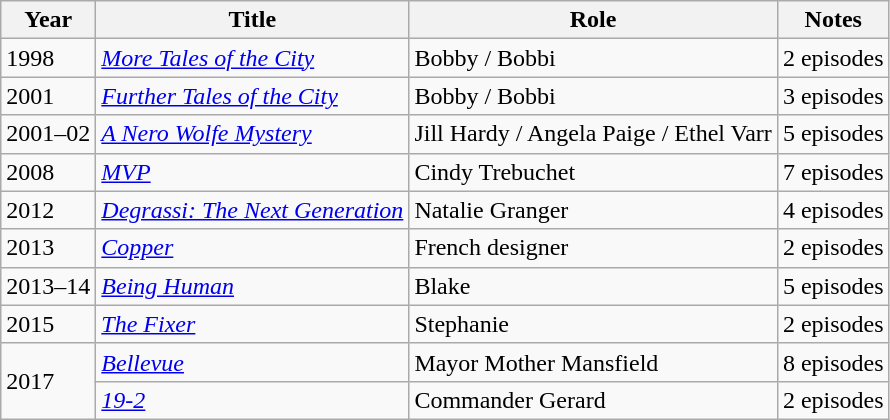<table class="wikitable sortable">
<tr>
<th>Year</th>
<th>Title</th>
<th>Role</th>
<th class="unsortable">Notes</th>
</tr>
<tr>
<td>1998</td>
<td><em><a href='#'>More Tales of the City</a></em></td>
<td>Bobby / Bobbi</td>
<td>2 episodes</td>
</tr>
<tr>
<td>2001</td>
<td><em><a href='#'>Further Tales of the City</a></em></td>
<td>Bobby / Bobbi</td>
<td>3 episodes</td>
</tr>
<tr>
<td>2001–02</td>
<td><em><a href='#'>A Nero Wolfe Mystery</a></em></td>
<td>Jill Hardy / Angela Paige / Ethel Varr</td>
<td>5 episodes</td>
</tr>
<tr>
<td>2008</td>
<td><em><a href='#'>MVP</a></em></td>
<td>Cindy Trebuchet</td>
<td>7 episodes</td>
</tr>
<tr>
<td>2012</td>
<td><em><a href='#'>Degrassi: The Next Generation</a></em></td>
<td>Natalie Granger</td>
<td>4 episodes</td>
</tr>
<tr>
<td>2013</td>
<td><em><a href='#'>Copper</a></em></td>
<td>French designer</td>
<td>2 episodes</td>
</tr>
<tr>
<td>2013–14</td>
<td><em><a href='#'>Being Human</a></em></td>
<td>Blake</td>
<td>5 episodes</td>
</tr>
<tr>
<td>2015</td>
<td><em><a href='#'>The Fixer</a></em></td>
<td>Stephanie</td>
<td>2 episodes</td>
</tr>
<tr>
<td rowspan=2>2017</td>
<td><em><a href='#'>Bellevue</a></em></td>
<td>Mayor Mother Mansfield</td>
<td>8 episodes</td>
</tr>
<tr>
<td><em><a href='#'>19-2</a></em></td>
<td>Commander Gerard</td>
<td>2 episodes</td>
</tr>
</table>
